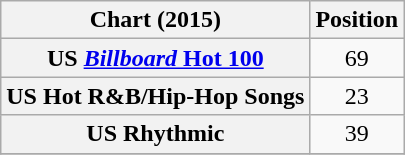<table class="wikitable sortable plainrowheaders" style="text-align:center">
<tr>
<th scope="col">Chart (2015)</th>
<th scope="col">Position</th>
</tr>
<tr>
<th scope="row">US <a href='#'><em>Billboard</em> Hot 100</a></th>
<td>69</td>
</tr>
<tr>
<th scope="row">US Hot R&B/Hip-Hop Songs</th>
<td>23</td>
</tr>
<tr>
<th scope="row">US Rhythmic</th>
<td>39</td>
</tr>
<tr>
</tr>
</table>
